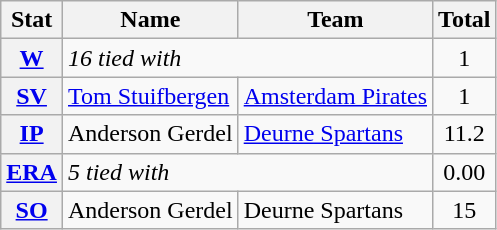<table class=wikitable>
<tr>
<th scope="col">Stat</th>
<th scope="col">Name</th>
<th scope="col">Team</th>
<th scope="col">Total</th>
</tr>
<tr>
<th scope="row"><a href='#'>W</a></th>
<td colspan=2><em>16 tied with</em></td>
<td align=center>1</td>
</tr>
<tr>
<th scope="row"><a href='#'>SV</a></th>
<td> <a href='#'>Tom Stuifbergen</a></td>
<td> <a href='#'>Amsterdam Pirates</a></td>
<td align=center>1</td>
</tr>
<tr>
<th scope="row"><a href='#'>IP</a></th>
<td> Anderson Gerdel</td>
<td> <a href='#'>Deurne Spartans</a></td>
<td align=center>11.2</td>
</tr>
<tr>
<th scope="row"><a href='#'>ERA</a></th>
<td colspan=2><em>5 tied with</em></td>
<td align=center>0.00</td>
</tr>
<tr>
<th scope="row"><a href='#'>SO</a></th>
<td> Anderson Gerdel</td>
<td> Deurne Spartans</td>
<td align=center>15</td>
</tr>
</table>
